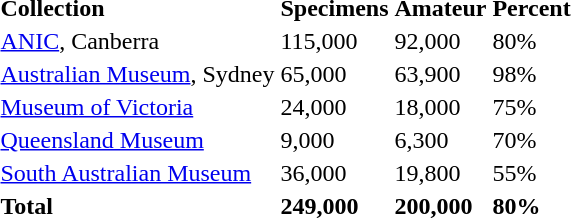<table>
<tr>
<td><strong>Collection</strong></td>
<td><strong>Specimens</strong></td>
<td><strong>Amateur</strong></td>
<td><strong>Percent</strong></td>
</tr>
<tr>
<td><a href='#'>ANIC</a>, Canberra</td>
<td>115,000</td>
<td>92,000</td>
<td>80%</td>
</tr>
<tr>
<td><a href='#'>Australian Museum</a>, Sydney</td>
<td>65,000</td>
<td>63,900</td>
<td>98%</td>
</tr>
<tr>
<td><a href='#'>Museum of Victoria</a></td>
<td>24,000</td>
<td>18,000</td>
<td>75%</td>
</tr>
<tr>
<td><a href='#'>Queensland Museum</a></td>
<td>9,000</td>
<td>6,300</td>
<td>70%</td>
</tr>
<tr>
<td><a href='#'>South Australian Museum</a></td>
<td>36,000</td>
<td>19,800</td>
<td>55%</td>
</tr>
<tr>
<td><strong>Total</strong></td>
<td><strong>249,000</strong></td>
<td><strong>200,000</strong></td>
<td><strong>80%</strong></td>
</tr>
<tr>
</tr>
</table>
